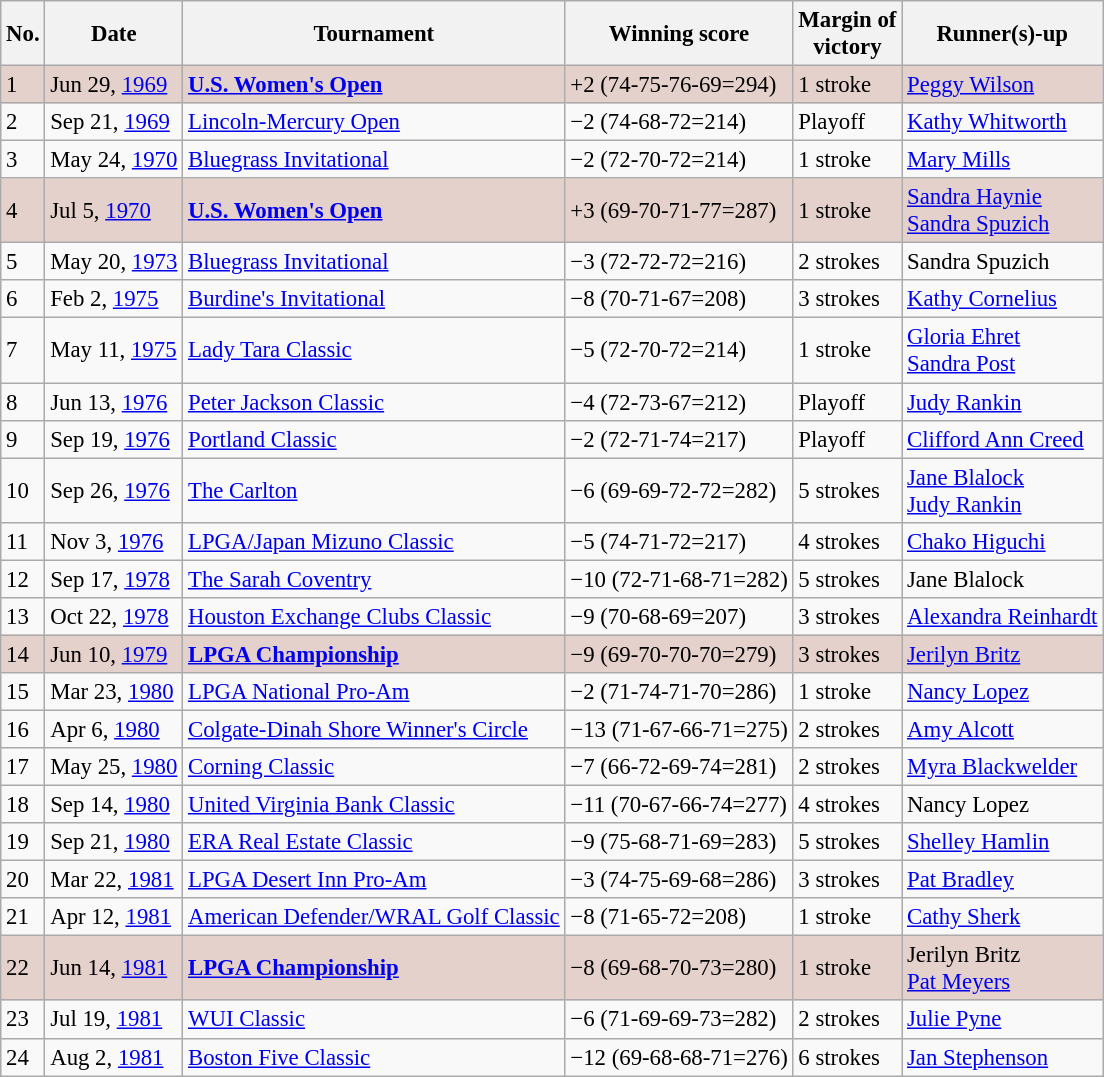<table class="wikitable" style="font-size:95%;">
<tr>
<th>No.</th>
<th>Date</th>
<th>Tournament</th>
<th>Winning score</th>
<th>Margin of<br>victory</th>
<th>Runner(s)-up</th>
</tr>
<tr style="background:#e5d1cb;">
<td>1</td>
<td>Jun 29, <a href='#'>1969</a></td>
<td><strong><a href='#'>U.S. Women's Open</a></strong></td>
<td>+2 (74-75-76-69=294)</td>
<td>1 stroke</td>
<td> <a href='#'>Peggy Wilson</a></td>
</tr>
<tr>
<td>2</td>
<td>Sep 21, <a href='#'>1969</a></td>
<td><a href='#'>Lincoln-Mercury Open</a></td>
<td>−2 (74-68-72=214)</td>
<td>Playoff</td>
<td> <a href='#'>Kathy Whitworth</a></td>
</tr>
<tr>
<td>3</td>
<td>May 24, <a href='#'>1970</a></td>
<td><a href='#'>Bluegrass Invitational</a></td>
<td>−2 (72-70-72=214)</td>
<td>1 stroke</td>
<td> <a href='#'>Mary Mills</a></td>
</tr>
<tr style="background:#e5d1cb;">
<td>4</td>
<td>Jul 5, <a href='#'>1970</a></td>
<td><strong><a href='#'>U.S. Women's Open</a></strong></td>
<td>+3 (69-70-71-77=287)</td>
<td>1 stroke</td>
<td> <a href='#'>Sandra Haynie</a><br> <a href='#'>Sandra Spuzich</a></td>
</tr>
<tr>
<td>5</td>
<td>May 20, <a href='#'>1973</a></td>
<td><a href='#'>Bluegrass Invitational</a></td>
<td>−3 (72-72-72=216)</td>
<td>2 strokes</td>
<td> Sandra Spuzich</td>
</tr>
<tr>
<td>6</td>
<td>Feb 2, <a href='#'>1975</a></td>
<td><a href='#'>Burdine's Invitational</a></td>
<td>−8 (70-71-67=208)</td>
<td>3 strokes</td>
<td> <a href='#'>Kathy Cornelius</a></td>
</tr>
<tr>
<td>7</td>
<td>May 11, <a href='#'>1975</a></td>
<td><a href='#'>Lady Tara Classic</a></td>
<td>−5 (72-70-72=214)</td>
<td>1 stroke</td>
<td> <a href='#'>Gloria Ehret</a><br> <a href='#'>Sandra Post</a></td>
</tr>
<tr>
<td>8</td>
<td>Jun 13, <a href='#'>1976</a></td>
<td><a href='#'>Peter Jackson Classic</a></td>
<td>−4 (72-73-67=212)</td>
<td>Playoff</td>
<td> <a href='#'>Judy Rankin</a></td>
</tr>
<tr>
<td>9</td>
<td>Sep 19, <a href='#'>1976</a></td>
<td><a href='#'>Portland Classic</a></td>
<td>−2 (72-71-74=217)</td>
<td>Playoff</td>
<td> <a href='#'>Clifford Ann Creed</a></td>
</tr>
<tr>
<td>10</td>
<td>Sep 26, <a href='#'>1976</a></td>
<td><a href='#'>The Carlton</a></td>
<td>−6 (69-69-72-72=282)</td>
<td>5 strokes</td>
<td> <a href='#'>Jane Blalock</a><br> <a href='#'>Judy Rankin</a></td>
</tr>
<tr>
<td>11</td>
<td>Nov 3, <a href='#'>1976</a></td>
<td><a href='#'>LPGA/Japan Mizuno Classic</a></td>
<td>−5 (74-71-72=217)</td>
<td>4 strokes</td>
<td> <a href='#'>Chako Higuchi</a></td>
</tr>
<tr>
<td>12</td>
<td>Sep 17, <a href='#'>1978</a></td>
<td><a href='#'>The Sarah Coventry</a></td>
<td>−10 (72-71-68-71=282)</td>
<td>5 strokes</td>
<td> Jane Blalock</td>
</tr>
<tr>
<td>13</td>
<td>Oct 22, <a href='#'>1978</a></td>
<td><a href='#'>Houston Exchange Clubs Classic</a></td>
<td>−9 (70-68-69=207)</td>
<td>3 strokes</td>
<td> <a href='#'>Alexandra Reinhardt</a></td>
</tr>
<tr style="background:#e5d1cb;">
<td>14</td>
<td>Jun 10, <a href='#'>1979</a></td>
<td><strong><a href='#'>LPGA Championship</a></strong></td>
<td>−9 (69-70-70-70=279)</td>
<td>3 strokes</td>
<td> <a href='#'>Jerilyn Britz</a></td>
</tr>
<tr>
<td>15</td>
<td>Mar 23, <a href='#'>1980</a></td>
<td><a href='#'>LPGA National Pro-Am</a></td>
<td>−2 (71-74-71-70=286)</td>
<td>1 stroke</td>
<td> <a href='#'>Nancy Lopez</a></td>
</tr>
<tr>
<td>16</td>
<td>Apr 6, <a href='#'>1980</a></td>
<td><a href='#'>Colgate-Dinah Shore Winner's Circle</a></td>
<td>−13 (71-67-66-71=275)</td>
<td>2 strokes</td>
<td> <a href='#'>Amy Alcott</a></td>
</tr>
<tr>
<td>17</td>
<td>May 25, <a href='#'>1980</a></td>
<td><a href='#'>Corning Classic</a></td>
<td>−7 (66-72-69-74=281)</td>
<td>2 strokes</td>
<td> <a href='#'>Myra Blackwelder</a></td>
</tr>
<tr>
<td>18</td>
<td>Sep 14, <a href='#'>1980</a></td>
<td><a href='#'>United Virginia Bank Classic</a></td>
<td>−11 (70-67-66-74=277)</td>
<td>4 strokes</td>
<td> Nancy Lopez</td>
</tr>
<tr>
<td>19</td>
<td>Sep 21, <a href='#'>1980</a></td>
<td><a href='#'>ERA Real Estate Classic</a></td>
<td>−9 (75-68-71-69=283)</td>
<td>5 strokes</td>
<td> <a href='#'>Shelley Hamlin</a></td>
</tr>
<tr>
<td>20</td>
<td>Mar 22, <a href='#'>1981</a></td>
<td><a href='#'>LPGA Desert Inn Pro-Am</a></td>
<td>−3 (74-75-69-68=286)</td>
<td>3 strokes</td>
<td> <a href='#'>Pat Bradley</a></td>
</tr>
<tr>
<td>21</td>
<td>Apr 12, <a href='#'>1981</a></td>
<td><a href='#'>American Defender/WRAL Golf Classic</a></td>
<td>−8 (71-65-72=208)</td>
<td>1 stroke</td>
<td> <a href='#'>Cathy Sherk</a></td>
</tr>
<tr style="background:#e5d1cb;">
<td>22</td>
<td>Jun 14, <a href='#'>1981</a></td>
<td><strong><a href='#'>LPGA Championship</a></strong></td>
<td>−8 (69-68-70-73=280)</td>
<td>1 stroke</td>
<td> Jerilyn Britz<br> <a href='#'>Pat Meyers</a></td>
</tr>
<tr>
<td>23</td>
<td>Jul 19, <a href='#'>1981</a></td>
<td><a href='#'>WUI Classic</a></td>
<td>−6 (71-69-69-73=282)</td>
<td>2 strokes</td>
<td> <a href='#'>Julie Pyne</a></td>
</tr>
<tr>
<td>24</td>
<td>Aug 2, <a href='#'>1981</a></td>
<td><a href='#'>Boston Five Classic</a></td>
<td>−12 (69-68-68-71=276)</td>
<td>6 strokes</td>
<td> <a href='#'>Jan Stephenson</a></td>
</tr>
</table>
